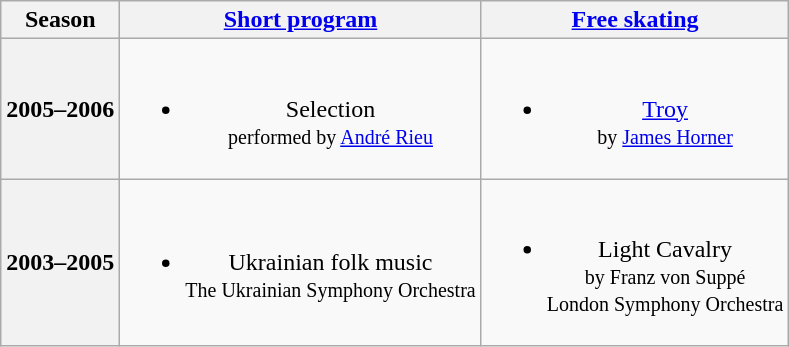<table class=wikitable style=text-align:center>
<tr>
<th>Season</th>
<th><a href='#'>Short program</a></th>
<th><a href='#'>Free skating</a></th>
</tr>
<tr>
<th>2005–2006 <br> </th>
<td><br><ul><li>Selection <br><small> performed by <a href='#'>André Rieu</a> </small></li></ul></td>
<td><br><ul><li><a href='#'>Troy</a> <br><small> by <a href='#'>James Horner</a> </small></li></ul></td>
</tr>
<tr>
<th>2003–2005 <br> </th>
<td><br><ul><li>Ukrainian folk music <br><small> The Ukrainian Symphony Orchestra </small></li></ul></td>
<td><br><ul><li>Light Cavalry <br><small> by Franz von Suppé <br> London Symphony Orchestra </small></li></ul></td>
</tr>
</table>
